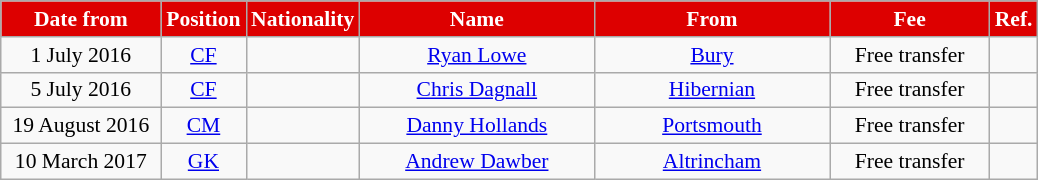<table class="wikitable"  style="text-align:center; font-size:90%; ">
<tr>
<th style="background:#DD0000; color:#FFFFFF; width:100px;">Date from</th>
<th style="background:#DD0000; color:#FFFFFF; width:50px;">Position</th>
<th style="background:#DD0000; color:#FFFFFF; width:50px;">Nationality</th>
<th style="background:#DD0000; color:#FFFFFF; width:150px;">Name</th>
<th style="background:#DD0000; color:#FFFFFF; width:150px;">From</th>
<th style="background:#DD0000; color:#FFFFFF; width:100px;">Fee</th>
<th style="background:#DD0000; color:#FFFFFF; width:25px;">Ref.</th>
</tr>
<tr>
<td>1 July 2016</td>
<td><a href='#'>CF</a></td>
<td></td>
<td><a href='#'>Ryan Lowe</a></td>
<td><a href='#'>Bury</a></td>
<td>Free transfer</td>
<td></td>
</tr>
<tr>
<td>5 July 2016</td>
<td><a href='#'>CF</a></td>
<td></td>
<td><a href='#'>Chris Dagnall</a></td>
<td><a href='#'>Hibernian</a></td>
<td>Free transfer</td>
<td></td>
</tr>
<tr>
<td>19 August 2016</td>
<td><a href='#'>CM</a></td>
<td></td>
<td><a href='#'>Danny Hollands</a></td>
<td><a href='#'>Portsmouth</a></td>
<td>Free transfer</td>
<td></td>
</tr>
<tr>
<td>10 March 2017</td>
<td><a href='#'>GK</a></td>
<td></td>
<td><a href='#'>Andrew Dawber</a></td>
<td><a href='#'>Altrincham</a></td>
<td>Free transfer</td>
<td></td>
</tr>
</table>
